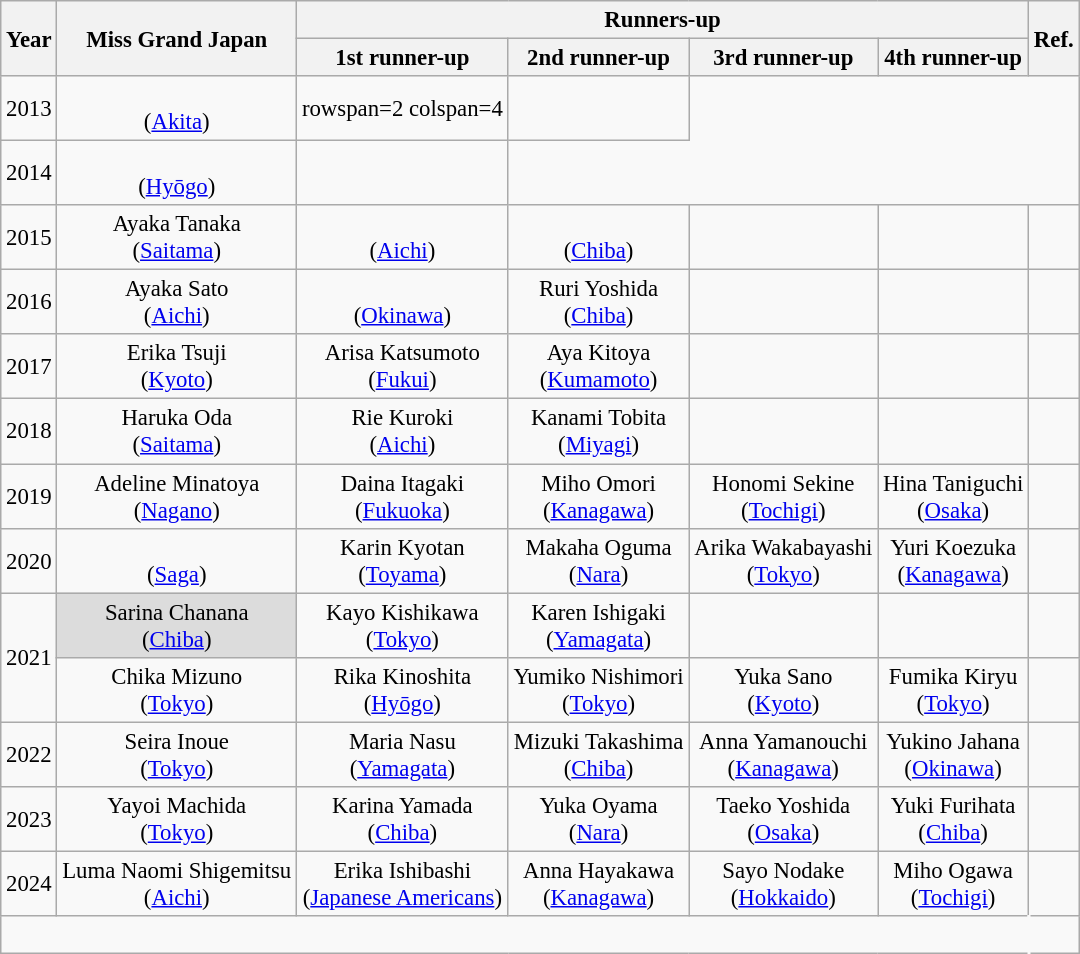<table class="wikitable" style="font-size:95%; text-align:center">
<tr>
<th rowspan=2>Year</th>
<th rowspan=2>Miss Grand Japan</th>
<th colspan=4>Runners-up</th>
<th rowspan=2>Ref.</th>
</tr>
<tr>
<th>1st runner-up</th>
<th>2nd runner-up</th>
<th>3rd runner-up</th>
<th>4th runner-up</th>
</tr>
<tr>
<td>2013</td>
<td><br>(<a href='#'>Akita</a>)</td>
<td>rowspan=2 colspan=4 </td>
<td align=center></td>
</tr>
<tr>
<td>2014</td>
<td><br>(<a href='#'>Hyōgo</a>)</td>
<td align=center></td>
</tr>
<tr>
<td>2015</td>
<td>Ayaka Tanaka<br>(<a href='#'>Saitama</a>)</td>
<td><br>(<a href='#'>Aichi</a>)</td>
<td><br>(<a href='#'>Chiba</a>)</td>
<td></td>
<td></td>
<td align=center></td>
</tr>
<tr>
<td>2016</td>
<td>Ayaka Sato<br>(<a href='#'>Aichi</a>)</td>
<td><br>(<a href='#'>Okinawa</a>)</td>
<td>Ruri Yoshida<br>(<a href='#'>Chiba</a>)</td>
<td></td>
<td></td>
<td></td>
</tr>
<tr>
<td>2017</td>
<td>Erika Tsuji<br>(<a href='#'>Kyoto</a>)</td>
<td>Arisa Katsumoto<br>(<a href='#'>Fukui</a>)</td>
<td>Aya Kitoya<br>(<a href='#'>Kumamoto</a>)</td>
<td></td>
<td></td>
<td></td>
</tr>
<tr>
<td>2018</td>
<td>Haruka Oda<br>(<a href='#'>Saitama</a>)</td>
<td>Rie Kuroki<br>(<a href='#'>Aichi</a>)</td>
<td>Kanami Tobita<br>(<a href='#'>Miyagi</a>)</td>
<td></td>
<td></td>
<td></td>
</tr>
<tr>
<td>2019</td>
<td>Adeline Minatoya<br>(<a href='#'>Nagano</a>)</td>
<td>Daina Itagaki<br>(<a href='#'>Fukuoka</a>)</td>
<td>Miho Omori<br>(<a href='#'>Kanagawa</a>)</td>
<td>Honomi Sekine<br>(<a href='#'>Tochigi</a>)</td>
<td>Hina Taniguchi<br>(<a href='#'>Osaka</a>)</td>
<td></td>
</tr>
<tr>
<td>2020</td>
<td><br>(<a href='#'>Saga</a>)</td>
<td>Karin Kyotan<br>(<a href='#'>Toyama</a>)</td>
<td>Makaha Oguma<br>(<a href='#'>Nara</a>)</td>
<td>Arika Wakabayashi<br>(<a href='#'>Tokyo</a>)</td>
<td>Yuri Koezuka<br>(<a href='#'>Kanagawa</a>)</td>
<td></td>
</tr>
<tr>
<td rowspan=2>2021</td>
<td bgcolor=#DCDCDC>Sarina Chanana<br>(<a href='#'>Chiba</a>)</td>
<td>Kayo Kishikawa<br>(<a href='#'>Tokyo</a>)</td>
<td>Karen Ishigaki<br>(<a href='#'>Yamagata</a>)</td>
<td></td>
<td></td>
<td></td>
</tr>
<tr>
<td>Chika Mizuno<br>(<a href='#'>Tokyo</a>)</td>
<td>Rika Kinoshita<br>(<a href='#'>Hyōgo</a>)</td>
<td>Yumiko Nishimori<br>(<a href='#'>Tokyo</a>)</td>
<td>Yuka Sano<br>(<a href='#'>Kyoto</a>)</td>
<td>Fumika Kiryu<br>(<a href='#'>Tokyo</a>)</td>
<td></td>
</tr>
<tr>
<td>2022</td>
<td>Seira Inoue<br>(<a href='#'>Tokyo</a>)</td>
<td>Maria Nasu<br>(<a href='#'>Yamagata</a>)</td>
<td>Mizuki Takashima<br>(<a href='#'>Chiba</a>)</td>
<td>Anna Yamanouchi<br>(<a href='#'>Kanagawa</a>)</td>
<td>Yukino Jahana<br>(<a href='#'>Okinawa</a>)</td>
<td></td>
</tr>
<tr>
<td>2023</td>
<td>Yayoi Machida<br>(<a href='#'>Tokyo</a>)</td>
<td>Karina Yamada<br>(<a href='#'>Chiba</a>)</td>
<td>Yuka Oyama<br>(<a href='#'>Nara</a>)</td>
<td>Taeko Yoshida<br>(<a href='#'>Osaka</a>)</td>
<td>Yuki Furihata<br>(<a href='#'>Chiba</a>)</td>
<td></td>
</tr>
<tr>
<td>2024</td>
<td>Luma Naomi Shigemitsu<br>(<a href='#'>Aichi</a>)</td>
<td>Erika Ishibashi<br>(<a href='#'>Japanese Americans</a>)</td>
<td>Anna Hayakawa<br>(<a href='#'>Kanagawa</a>)</td>
<td>Sayo Nodake<br>(<a href='#'>Hokkaido</a>)</td>
<td>Miho Ogawa<br>(<a href='#'>Tochigi</a>)</td>
<td></td>
</tr>
<tr>
<td colspan="6" style="border-right:2px solid #F9F9F9"><br></td>
</tr>
</table>
